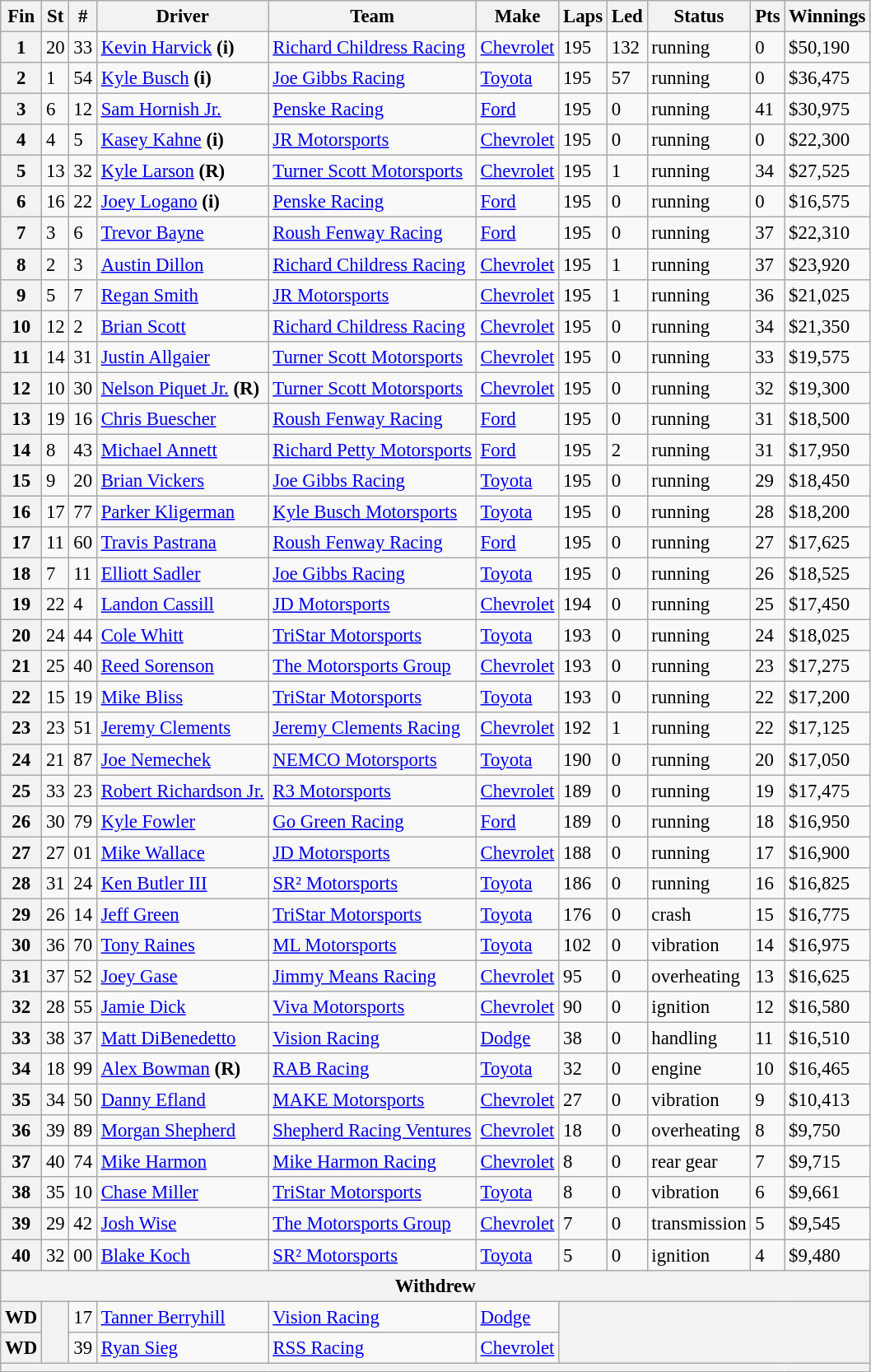<table class="wikitable" style="font-size:95%">
<tr>
<th>Fin</th>
<th>St</th>
<th>#</th>
<th>Driver</th>
<th>Team</th>
<th>Make</th>
<th>Laps</th>
<th>Led</th>
<th>Status</th>
<th>Pts</th>
<th>Winnings</th>
</tr>
<tr>
<th>1</th>
<td>20</td>
<td>33</td>
<td><a href='#'>Kevin Harvick</a> <strong>(i)</strong></td>
<td><a href='#'>Richard Childress Racing</a></td>
<td><a href='#'>Chevrolet</a></td>
<td>195</td>
<td>132</td>
<td>running</td>
<td>0</td>
<td>$50,190</td>
</tr>
<tr>
<th>2</th>
<td>1</td>
<td>54</td>
<td><a href='#'>Kyle Busch</a> <strong>(i)</strong></td>
<td><a href='#'>Joe Gibbs Racing</a></td>
<td><a href='#'>Toyota</a></td>
<td>195</td>
<td>57</td>
<td>running</td>
<td>0</td>
<td>$36,475</td>
</tr>
<tr>
<th>3</th>
<td>6</td>
<td>12</td>
<td><a href='#'>Sam Hornish Jr.</a></td>
<td><a href='#'>Penske Racing</a></td>
<td><a href='#'>Ford</a></td>
<td>195</td>
<td>0</td>
<td>running</td>
<td>41</td>
<td>$30,975</td>
</tr>
<tr>
<th>4</th>
<td>4</td>
<td>5</td>
<td><a href='#'>Kasey Kahne</a> <strong>(i)</strong></td>
<td><a href='#'>JR Motorsports</a></td>
<td><a href='#'>Chevrolet</a></td>
<td>195</td>
<td>0</td>
<td>running</td>
<td>0</td>
<td>$22,300</td>
</tr>
<tr>
<th>5</th>
<td>13</td>
<td>32</td>
<td><a href='#'>Kyle Larson</a> <strong>(R)</strong></td>
<td><a href='#'>Turner Scott Motorsports</a></td>
<td><a href='#'>Chevrolet</a></td>
<td>195</td>
<td>1</td>
<td>running</td>
<td>34</td>
<td>$27,525</td>
</tr>
<tr>
<th>6</th>
<td>16</td>
<td>22</td>
<td><a href='#'>Joey Logano</a> <strong>(i)</strong></td>
<td><a href='#'>Penske Racing</a></td>
<td><a href='#'>Ford</a></td>
<td>195</td>
<td>0</td>
<td>running</td>
<td>0</td>
<td>$16,575</td>
</tr>
<tr>
<th>7</th>
<td>3</td>
<td>6</td>
<td><a href='#'>Trevor Bayne</a></td>
<td><a href='#'>Roush Fenway Racing</a></td>
<td><a href='#'>Ford</a></td>
<td>195</td>
<td>0</td>
<td>running</td>
<td>37</td>
<td>$22,310</td>
</tr>
<tr>
<th>8</th>
<td>2</td>
<td>3</td>
<td><a href='#'>Austin Dillon</a></td>
<td><a href='#'>Richard Childress Racing</a></td>
<td><a href='#'>Chevrolet</a></td>
<td>195</td>
<td>1</td>
<td>running</td>
<td>37</td>
<td>$23,920</td>
</tr>
<tr>
<th>9</th>
<td>5</td>
<td>7</td>
<td><a href='#'>Regan Smith</a></td>
<td><a href='#'>JR Motorsports</a></td>
<td><a href='#'>Chevrolet</a></td>
<td>195</td>
<td>1</td>
<td>running</td>
<td>36</td>
<td>$21,025</td>
</tr>
<tr>
<th>10</th>
<td>12</td>
<td>2</td>
<td><a href='#'>Brian Scott</a></td>
<td><a href='#'>Richard Childress Racing</a></td>
<td><a href='#'>Chevrolet</a></td>
<td>195</td>
<td>0</td>
<td>running</td>
<td>34</td>
<td>$21,350</td>
</tr>
<tr>
<th>11</th>
<td>14</td>
<td>31</td>
<td><a href='#'>Justin Allgaier</a></td>
<td><a href='#'>Turner Scott Motorsports</a></td>
<td><a href='#'>Chevrolet</a></td>
<td>195</td>
<td>0</td>
<td>running</td>
<td>33</td>
<td>$19,575</td>
</tr>
<tr>
<th>12</th>
<td>10</td>
<td>30</td>
<td><a href='#'>Nelson Piquet Jr.</a> <strong>(R)</strong></td>
<td><a href='#'>Turner Scott Motorsports</a></td>
<td><a href='#'>Chevrolet</a></td>
<td>195</td>
<td>0</td>
<td>running</td>
<td>32</td>
<td>$19,300</td>
</tr>
<tr>
<th>13</th>
<td>19</td>
<td>16</td>
<td><a href='#'>Chris Buescher</a></td>
<td><a href='#'>Roush Fenway Racing</a></td>
<td><a href='#'>Ford</a></td>
<td>195</td>
<td>0</td>
<td>running</td>
<td>31</td>
<td>$18,500</td>
</tr>
<tr>
<th>14</th>
<td>8</td>
<td>43</td>
<td><a href='#'>Michael Annett</a></td>
<td><a href='#'>Richard Petty Motorsports</a></td>
<td><a href='#'>Ford</a></td>
<td>195</td>
<td>2</td>
<td>running</td>
<td>31</td>
<td>$17,950</td>
</tr>
<tr>
<th>15</th>
<td>9</td>
<td>20</td>
<td><a href='#'>Brian Vickers</a></td>
<td><a href='#'>Joe Gibbs Racing</a></td>
<td><a href='#'>Toyota</a></td>
<td>195</td>
<td>0</td>
<td>running</td>
<td>29</td>
<td>$18,450</td>
</tr>
<tr>
<th>16</th>
<td>17</td>
<td>77</td>
<td><a href='#'>Parker Kligerman</a></td>
<td><a href='#'>Kyle Busch Motorsports</a></td>
<td><a href='#'>Toyota</a></td>
<td>195</td>
<td>0</td>
<td>running</td>
<td>28</td>
<td>$18,200</td>
</tr>
<tr>
<th>17</th>
<td>11</td>
<td>60</td>
<td><a href='#'>Travis Pastrana</a></td>
<td><a href='#'>Roush Fenway Racing</a></td>
<td><a href='#'>Ford</a></td>
<td>195</td>
<td>0</td>
<td>running</td>
<td>27</td>
<td>$17,625</td>
</tr>
<tr>
<th>18</th>
<td>7</td>
<td>11</td>
<td><a href='#'>Elliott Sadler</a></td>
<td><a href='#'>Joe Gibbs Racing</a></td>
<td><a href='#'>Toyota</a></td>
<td>195</td>
<td>0</td>
<td>running</td>
<td>26</td>
<td>$18,525</td>
</tr>
<tr>
<th>19</th>
<td>22</td>
<td>4</td>
<td><a href='#'>Landon Cassill</a></td>
<td><a href='#'>JD Motorsports</a></td>
<td><a href='#'>Chevrolet</a></td>
<td>194</td>
<td>0</td>
<td>running</td>
<td>25</td>
<td>$17,450</td>
</tr>
<tr>
<th>20</th>
<td>24</td>
<td>44</td>
<td><a href='#'>Cole Whitt</a></td>
<td><a href='#'>TriStar Motorsports</a></td>
<td><a href='#'>Toyota</a></td>
<td>193</td>
<td>0</td>
<td>running</td>
<td>24</td>
<td>$18,025</td>
</tr>
<tr>
<th>21</th>
<td>25</td>
<td>40</td>
<td><a href='#'>Reed Sorenson</a></td>
<td><a href='#'>The Motorsports Group</a></td>
<td><a href='#'>Chevrolet</a></td>
<td>193</td>
<td>0</td>
<td>running</td>
<td>23</td>
<td>$17,275</td>
</tr>
<tr>
<th>22</th>
<td>15</td>
<td>19</td>
<td><a href='#'>Mike Bliss</a></td>
<td><a href='#'>TriStar Motorsports</a></td>
<td><a href='#'>Toyota</a></td>
<td>193</td>
<td>0</td>
<td>running</td>
<td>22</td>
<td>$17,200</td>
</tr>
<tr>
<th>23</th>
<td>23</td>
<td>51</td>
<td><a href='#'>Jeremy Clements</a></td>
<td><a href='#'>Jeremy Clements Racing</a></td>
<td><a href='#'>Chevrolet</a></td>
<td>192</td>
<td>1</td>
<td>running</td>
<td>22</td>
<td>$17,125</td>
</tr>
<tr>
<th>24</th>
<td>21</td>
<td>87</td>
<td><a href='#'>Joe Nemechek</a></td>
<td><a href='#'>NEMCO Motorsports</a></td>
<td><a href='#'>Toyota</a></td>
<td>190</td>
<td>0</td>
<td>running</td>
<td>20</td>
<td>$17,050</td>
</tr>
<tr>
<th>25</th>
<td>33</td>
<td>23</td>
<td><a href='#'>Robert Richardson Jr.</a></td>
<td><a href='#'>R3 Motorsports</a></td>
<td><a href='#'>Chevrolet</a></td>
<td>189</td>
<td>0</td>
<td>running</td>
<td>19</td>
<td>$17,475</td>
</tr>
<tr>
<th>26</th>
<td>30</td>
<td>79</td>
<td><a href='#'>Kyle Fowler</a></td>
<td><a href='#'>Go Green Racing</a></td>
<td><a href='#'>Ford</a></td>
<td>189</td>
<td>0</td>
<td>running</td>
<td>18</td>
<td>$16,950</td>
</tr>
<tr>
<th>27</th>
<td>27</td>
<td>01</td>
<td><a href='#'>Mike Wallace</a></td>
<td><a href='#'>JD Motorsports</a></td>
<td><a href='#'>Chevrolet</a></td>
<td>188</td>
<td>0</td>
<td>running</td>
<td>17</td>
<td>$16,900</td>
</tr>
<tr>
<th>28</th>
<td>31</td>
<td>24</td>
<td><a href='#'>Ken Butler III</a></td>
<td><a href='#'>SR² Motorsports</a></td>
<td><a href='#'>Toyota</a></td>
<td>186</td>
<td>0</td>
<td>running</td>
<td>16</td>
<td>$16,825</td>
</tr>
<tr>
<th>29</th>
<td>26</td>
<td>14</td>
<td><a href='#'>Jeff Green</a></td>
<td><a href='#'>TriStar Motorsports</a></td>
<td><a href='#'>Toyota</a></td>
<td>176</td>
<td>0</td>
<td>crash</td>
<td>15</td>
<td>$16,775</td>
</tr>
<tr>
<th>30</th>
<td>36</td>
<td>70</td>
<td><a href='#'>Tony Raines</a></td>
<td><a href='#'>ML Motorsports</a></td>
<td><a href='#'>Toyota</a></td>
<td>102</td>
<td>0</td>
<td>vibration</td>
<td>14</td>
<td>$16,975</td>
</tr>
<tr>
<th>31</th>
<td>37</td>
<td>52</td>
<td><a href='#'>Joey Gase</a></td>
<td><a href='#'>Jimmy Means Racing</a></td>
<td><a href='#'>Chevrolet</a></td>
<td>95</td>
<td>0</td>
<td>overheating</td>
<td>13</td>
<td>$16,625</td>
</tr>
<tr>
<th>32</th>
<td>28</td>
<td>55</td>
<td><a href='#'>Jamie Dick</a></td>
<td><a href='#'>Viva Motorsports</a></td>
<td><a href='#'>Chevrolet</a></td>
<td>90</td>
<td>0</td>
<td>ignition</td>
<td>12</td>
<td>$16,580</td>
</tr>
<tr>
<th>33</th>
<td>38</td>
<td>37</td>
<td><a href='#'>Matt DiBenedetto</a></td>
<td><a href='#'>Vision Racing</a></td>
<td><a href='#'>Dodge</a></td>
<td>38</td>
<td>0</td>
<td>handling</td>
<td>11</td>
<td>$16,510</td>
</tr>
<tr>
<th>34</th>
<td>18</td>
<td>99</td>
<td><a href='#'>Alex Bowman</a> <strong>(R)</strong></td>
<td><a href='#'>RAB Racing</a></td>
<td><a href='#'>Toyota</a></td>
<td>32</td>
<td>0</td>
<td>engine</td>
<td>10</td>
<td>$16,465</td>
</tr>
<tr>
<th>35</th>
<td>34</td>
<td>50</td>
<td><a href='#'>Danny Efland</a></td>
<td><a href='#'>MAKE Motorsports</a></td>
<td><a href='#'>Chevrolet</a></td>
<td>27</td>
<td>0</td>
<td>vibration</td>
<td>9</td>
<td>$10,413</td>
</tr>
<tr>
<th>36</th>
<td>39</td>
<td>89</td>
<td><a href='#'>Morgan Shepherd</a></td>
<td><a href='#'>Shepherd Racing Ventures</a></td>
<td><a href='#'>Chevrolet</a></td>
<td>18</td>
<td>0</td>
<td>overheating</td>
<td>8</td>
<td>$9,750</td>
</tr>
<tr>
<th>37</th>
<td>40</td>
<td>74</td>
<td><a href='#'>Mike Harmon</a></td>
<td><a href='#'>Mike Harmon Racing</a></td>
<td><a href='#'>Chevrolet</a></td>
<td>8</td>
<td>0</td>
<td>rear gear</td>
<td>7</td>
<td>$9,715</td>
</tr>
<tr>
<th>38</th>
<td>35</td>
<td>10</td>
<td><a href='#'>Chase Miller</a></td>
<td><a href='#'>TriStar Motorsports</a></td>
<td><a href='#'>Toyota</a></td>
<td>8</td>
<td>0</td>
<td>vibration</td>
<td>6</td>
<td>$9,661</td>
</tr>
<tr>
<th>39</th>
<td>29</td>
<td>42</td>
<td><a href='#'>Josh Wise</a></td>
<td><a href='#'>The Motorsports Group</a></td>
<td><a href='#'>Chevrolet</a></td>
<td>7</td>
<td>0</td>
<td>transmission</td>
<td>5</td>
<td>$9,545</td>
</tr>
<tr>
<th>40</th>
<td>32</td>
<td>00</td>
<td><a href='#'>Blake Koch</a></td>
<td><a href='#'>SR² Motorsports</a></td>
<td><a href='#'>Toyota</a></td>
<td>5</td>
<td>0</td>
<td>ignition</td>
<td>4</td>
<td>$9,480</td>
</tr>
<tr>
<th colspan="11">Withdrew</th>
</tr>
<tr>
<th>WD</th>
<th rowspan="2"></th>
<td>17</td>
<td><a href='#'>Tanner Berryhill</a></td>
<td><a href='#'>Vision Racing</a></td>
<td><a href='#'>Dodge</a></td>
<th colspan="5" rowspan="2"></th>
</tr>
<tr>
<th>WD</th>
<td>39</td>
<td><a href='#'>Ryan Sieg</a></td>
<td><a href='#'>RSS Racing</a></td>
<td><a href='#'>Chevrolet</a></td>
</tr>
<tr>
<th colspan="11"></th>
</tr>
</table>
